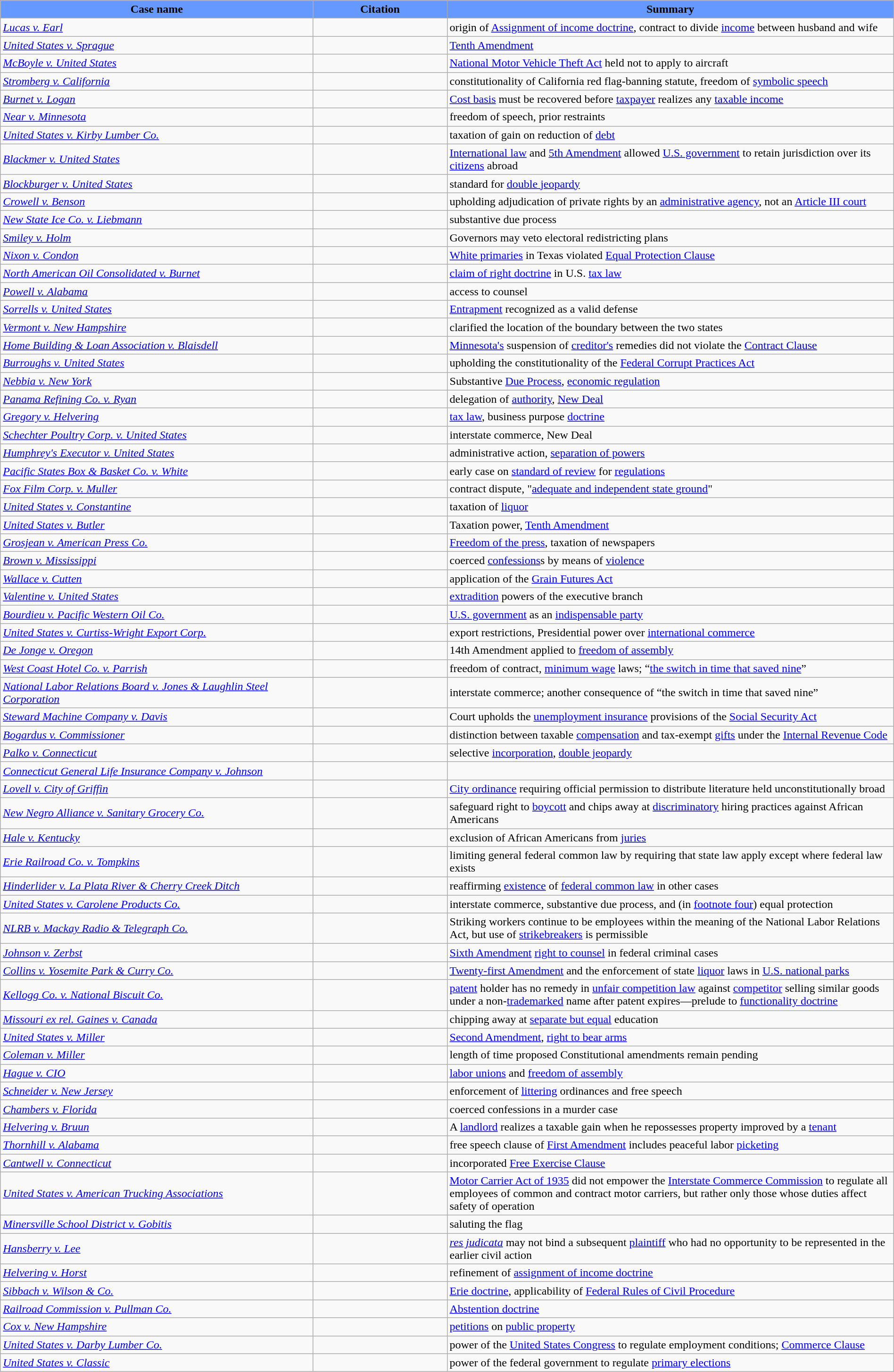<table class="wikitable" style="margin:auto;width:100%">
<tr>
<th style="background:#6699FF">Case name</th>
<th style="background:#6699FF;width:15%">Citation</th>
<th style="background:#6699FF;width:50%">Summary</th>
</tr>
<tr>
<td><em><a href='#'>Lucas v. Earl</a></em></td>
<td></td>
<td>origin of <a href='#'>Assignment of income doctrine</a>, contract to divide <a href='#'>income</a> between husband and wife</td>
</tr>
<tr>
<td><em><a href='#'>United States v. Sprague</a></em></td>
<td></td>
<td><a href='#'>Tenth Amendment</a></td>
</tr>
<tr>
<td><em><a href='#'>McBoyle v. United States</a></em></td>
<td></td>
<td><a href='#'>National Motor Vehicle Theft Act</a> held not to apply to aircraft</td>
</tr>
<tr>
<td><em><a href='#'>Stromberg v. California</a></em></td>
<td></td>
<td>constitutionality of California red flag-banning statute, freedom of <a href='#'>symbolic speech</a></td>
</tr>
<tr>
<td><em><a href='#'>Burnet v. Logan</a></em></td>
<td></td>
<td><a href='#'>Cost basis</a> must be recovered before <a href='#'>taxpayer</a> realizes any <a href='#'>taxable income</a></td>
</tr>
<tr>
<td><em><a href='#'>Near v. Minnesota</a></em></td>
<td></td>
<td>freedom of speech, prior restraints</td>
</tr>
<tr>
<td><em><a href='#'>United States v. Kirby Lumber Co.</a></em></td>
<td></td>
<td>taxation of gain on reduction of <a href='#'>debt</a></td>
</tr>
<tr>
<td><em><a href='#'>Blackmer v. United States</a></em></td>
<td></td>
<td><a href='#'>International law</a> and <a href='#'>5th Amendment</a> allowed <a href='#'>U.S. government</a> to retain jurisdiction over its <a href='#'>citizens</a> abroad</td>
</tr>
<tr>
<td><em><a href='#'>Blockburger v. United States</a></em></td>
<td></td>
<td>standard for <a href='#'>double jeopardy</a></td>
</tr>
<tr>
<td><em><a href='#'>Crowell v. Benson</a></em></td>
<td></td>
<td>upholding adjudication of private rights by an <a href='#'>administrative agency</a>, not an <a href='#'>Article III court</a></td>
</tr>
<tr>
<td><em><a href='#'>New State Ice Co. v. Liebmann</a></em></td>
<td></td>
<td>substantive due process</td>
</tr>
<tr>
<td><em><a href='#'>Smiley v. Holm</a></em></td>
<td></td>
<td>Governors may veto electoral redistricting plans</td>
</tr>
<tr>
<td><em><a href='#'>Nixon v. Condon</a></em></td>
<td></td>
<td><a href='#'>White primaries</a> in Texas violated <a href='#'>Equal Protection Clause</a></td>
</tr>
<tr>
<td><em><a href='#'>North American Oil Consolidated v. Burnet</a></em></td>
<td></td>
<td><a href='#'>claim of right doctrine</a> in U.S. <a href='#'>tax law</a></td>
</tr>
<tr>
<td><em><a href='#'>Powell v. Alabama</a></em></td>
<td></td>
<td>access to counsel</td>
</tr>
<tr>
<td><em><a href='#'>Sorrells v. United States</a></em></td>
<td></td>
<td><a href='#'>Entrapment</a> recognized as a valid defense</td>
</tr>
<tr>
<td><em><a href='#'>Vermont v. New Hampshire</a></em></td>
<td></td>
<td>clarified the location of the boundary between the two states</td>
</tr>
<tr>
<td><em><a href='#'>Home Building & Loan Association v. Blaisdell</a></em></td>
<td></td>
<td><a href='#'>Minnesota's</a> suspension of <a href='#'>creditor's</a> remedies did not violate the <a href='#'>Contract Clause</a></td>
</tr>
<tr>
<td><em><a href='#'>Burroughs v. United States</a></em></td>
<td></td>
<td>upholding the constitutionality of the <a href='#'>Federal Corrupt Practices Act</a></td>
</tr>
<tr>
<td><em><a href='#'>Nebbia v. New York</a></em></td>
<td></td>
<td>Substantive <a href='#'>Due Process</a>, <a href='#'>economic regulation</a></td>
</tr>
<tr>
<td><em><a href='#'>Panama Refining Co. v. Ryan</a></em></td>
<td></td>
<td>delegation of <a href='#'>authority</a>, <a href='#'>New Deal</a></td>
</tr>
<tr>
<td><em><a href='#'>Gregory v. Helvering</a></em></td>
<td></td>
<td><a href='#'>tax law</a>, business purpose <a href='#'>doctrine</a></td>
</tr>
<tr>
<td><em><a href='#'>Schechter Poultry Corp. v. United States</a></em></td>
<td></td>
<td>interstate commerce, New Deal</td>
</tr>
<tr>
<td><em><a href='#'>Humphrey's Executor v. United States</a></em></td>
<td></td>
<td>administrative action, <a href='#'>separation of powers</a></td>
</tr>
<tr>
<td><em><a href='#'>Pacific States Box & Basket Co. v. White</a></em></td>
<td></td>
<td>early case on <a href='#'>standard of review</a> for <a href='#'>regulations</a></td>
</tr>
<tr>
<td><em><a href='#'>Fox Film Corp. v. Muller</a></em></td>
<td></td>
<td>contract dispute, "<a href='#'>adequate and independent state ground</a>"</td>
</tr>
<tr>
<td><em><a href='#'>United States v. Constantine</a></em></td>
<td></td>
<td>taxation of <a href='#'>liquor</a></td>
</tr>
<tr>
<td><em><a href='#'>United States v. Butler</a></em></td>
<td></td>
<td>Taxation power, <a href='#'>Tenth Amendment</a></td>
</tr>
<tr>
<td><em><a href='#'>Grosjean v. American Press Co.</a></em></td>
<td></td>
<td><a href='#'>Freedom of the press</a>, taxation of newspapers</td>
</tr>
<tr>
<td><em><a href='#'>Brown v. Mississippi</a></em></td>
<td></td>
<td>coerced <a href='#'>confessions</a>s by means of <a href='#'>violence</a></td>
</tr>
<tr>
<td><em><a href='#'>Wallace v. Cutten</a></em></td>
<td></td>
<td>application of the <a href='#'>Grain Futures Act</a></td>
</tr>
<tr>
<td><em><a href='#'>Valentine v. United States</a></em></td>
<td></td>
<td><a href='#'>extradition</a> powers of the executive branch</td>
</tr>
<tr>
<td><em><a href='#'>Bourdieu v. Pacific Western Oil Co.</a></em></td>
<td></td>
<td><a href='#'>U.S. government</a> as an <a href='#'>indispensable party</a></td>
</tr>
<tr>
<td><em><a href='#'>United States v. Curtiss-Wright Export Corp.</a></em></td>
<td></td>
<td>export restrictions, Presidential power over <a href='#'>international commerce</a></td>
</tr>
<tr>
<td><em><a href='#'>De Jonge v. Oregon</a></em></td>
<td></td>
<td>14th Amendment applied to <a href='#'>freedom of assembly</a></td>
</tr>
<tr>
<td><em><a href='#'>West Coast Hotel Co. v. Parrish</a></em></td>
<td></td>
<td>freedom of contract, <a href='#'>minimum wage</a> laws; “<a href='#'>the switch in time that saved nine</a>”</td>
</tr>
<tr>
<td><em><a href='#'>National Labor Relations Board v. Jones & Laughlin Steel Corporation</a></em></td>
<td></td>
<td>interstate commerce; another consequence of “the switch in time that saved nine”</td>
</tr>
<tr>
<td><em><a href='#'>Steward Machine Company v. Davis</a></em></td>
<td></td>
<td>Court upholds the <a href='#'>unemployment insurance</a> provisions of the <a href='#'>Social Security Act</a></td>
</tr>
<tr>
<td><em><a href='#'>Bogardus v. Commissioner</a></em></td>
<td></td>
<td>distinction between taxable <a href='#'>compensation</a> and tax-exempt <a href='#'>gifts</a> under the <a href='#'>Internal Revenue Code</a></td>
</tr>
<tr>
<td><em><a href='#'>Palko v. Connecticut</a></em></td>
<td></td>
<td>selective <a href='#'>incorporation</a>, <a href='#'>double jeopardy</a></td>
</tr>
<tr>
<td><em><a href='#'>Connecticut General Life Insurance Company v. Johnson</a></em></td>
<td></td>
<td></td>
</tr>
<tr>
<td><em><a href='#'>Lovell v. City of Griffin</a></em></td>
<td></td>
<td><a href='#'>City ordinance</a> requiring official permission to distribute literature held unconstitutionally broad</td>
</tr>
<tr>
<td><em><a href='#'>New Negro Alliance v. Sanitary Grocery Co.</a></em></td>
<td></td>
<td>safeguard right to <a href='#'>boycott</a> and chips away at <a href='#'>discriminatory</a> hiring practices against African Americans</td>
</tr>
<tr>
<td><em><a href='#'>Hale v. Kentucky</a></em></td>
<td></td>
<td>exclusion of African Americans from <a href='#'>juries</a></td>
</tr>
<tr>
<td><em><a href='#'>Erie Railroad Co. v. Tompkins</a></em></td>
<td></td>
<td>limiting general federal common law by requiring that state law apply except where federal law exists</td>
</tr>
<tr>
<td><em><a href='#'>Hinderlider v. La Plata River & Cherry Creek Ditch</a></em></td>
<td></td>
<td>reaffirming <a href='#'>existence</a> of <a href='#'>federal common law</a> in other cases</td>
</tr>
<tr>
<td><em><a href='#'>United States v. Carolene Products Co.</a></em></td>
<td></td>
<td>interstate commerce, substantive due process, and (in <a href='#'>footnote four</a>) equal protection</td>
</tr>
<tr>
<td><em><a href='#'>NLRB v. Mackay Radio & Telegraph Co.</a></em></td>
<td></td>
<td>Striking workers continue to be employees within the meaning of the National Labor Relations Act, but use of <a href='#'>strikebreakers</a> is permissible</td>
</tr>
<tr>
<td><em><a href='#'>Johnson v. Zerbst</a></em></td>
<td></td>
<td><a href='#'>Sixth Amendment</a> <a href='#'>right to counsel</a> in federal criminal cases</td>
</tr>
<tr>
<td><em><a href='#'>Collins v. Yosemite Park & Curry Co.</a></em></td>
<td></td>
<td><a href='#'>Twenty-first Amendment</a> and the enforcement of state <a href='#'>liquor</a> laws in <a href='#'>U.S. national parks</a></td>
</tr>
<tr>
<td><em><a href='#'>Kellogg Co. v. National Biscuit Co.</a></em></td>
<td></td>
<td><a href='#'>patent</a> holder has no remedy in <a href='#'>unfair competition law</a> against <a href='#'>competitor</a> selling similar goods under a non-<a href='#'>trademarked</a> name after patent expires—prelude to <a href='#'>functionality doctrine</a></td>
</tr>
<tr>
<td><em><a href='#'>Missouri ex rel. Gaines v. Canada</a></em></td>
<td></td>
<td>chipping away at <a href='#'>separate but equal</a> education</td>
</tr>
<tr>
<td><em><a href='#'>United States v. Miller</a></em></td>
<td></td>
<td><a href='#'>Second Amendment</a>, <a href='#'>right to bear arms</a></td>
</tr>
<tr>
<td><em><a href='#'>Coleman v. Miller</a></em></td>
<td></td>
<td>length of time proposed Constitutional amendments remain pending</td>
</tr>
<tr>
<td><em><a href='#'>Hague v. CIO</a></em></td>
<td></td>
<td><a href='#'>labor unions</a> and <a href='#'>freedom of assembly</a></td>
</tr>
<tr>
<td><em><a href='#'>Schneider v. New Jersey</a></em></td>
<td></td>
<td>enforcement of <a href='#'>littering</a> ordinances and free speech</td>
</tr>
<tr>
<td><em><a href='#'>Chambers v. Florida</a></em></td>
<td></td>
<td>coerced confessions in a murder case</td>
</tr>
<tr>
<td><em><a href='#'>Helvering v. Bruun</a></em></td>
<td></td>
<td>A <a href='#'>landlord</a> realizes a taxable gain when he repossesses property improved by a <a href='#'>tenant</a></td>
</tr>
<tr>
<td><em><a href='#'>Thornhill v. Alabama</a></em></td>
<td></td>
<td>free speech clause of <a href='#'>First Amendment</a> includes peaceful labor <a href='#'>picketing</a></td>
</tr>
<tr>
<td><em><a href='#'>Cantwell v. Connecticut</a></em></td>
<td></td>
<td>incorporated <a href='#'>Free Exercise Clause</a></td>
</tr>
<tr>
<td><em><a href='#'>United States v. American Trucking Associations</a></em></td>
<td></td>
<td><a href='#'>Motor Carrier Act of 1935</a> did not empower the <a href='#'>Interstate Commerce Commission</a> to regulate all employees of common and contract motor carriers, but rather only those whose duties affect safety of operation</td>
</tr>
<tr>
<td><em><a href='#'>Minersville School District v. Gobitis</a></em></td>
<td></td>
<td>saluting the flag</td>
</tr>
<tr>
<td><em><a href='#'>Hansberry v. Lee</a></em></td>
<td></td>
<td><em><a href='#'>res judicata</a></em> may not bind a subsequent <a href='#'>plaintiff</a> who had no opportunity to be represented in the earlier civil action</td>
</tr>
<tr>
<td><em><a href='#'>Helvering v. Horst</a></em></td>
<td></td>
<td>refinement of <a href='#'>assignment of income doctrine</a></td>
</tr>
<tr>
<td><em><a href='#'>Sibbach v. Wilson & Co.</a></em></td>
<td></td>
<td><a href='#'>Erie doctrine</a>, applicability of <a href='#'>Federal Rules of Civil Procedure</a></td>
</tr>
<tr>
<td><em><a href='#'>Railroad Commission v. Pullman Co.</a></em></td>
<td></td>
<td><a href='#'>Abstention doctrine</a></td>
</tr>
<tr>
<td><em><a href='#'>Cox v. New Hampshire</a></em></td>
<td></td>
<td><a href='#'>petitions</a> on <a href='#'>public property</a></td>
</tr>
<tr>
<td><em><a href='#'>United States v. Darby Lumber Co.</a></em></td>
<td></td>
<td>power of the <a href='#'>United States Congress</a> to regulate employment conditions; <a href='#'>Commerce Clause</a></td>
</tr>
<tr>
<td><em><a href='#'>United States v. Classic</a></em></td>
<td></td>
<td>power of the federal government to regulate <a href='#'>primary elections</a></td>
</tr>
</table>
